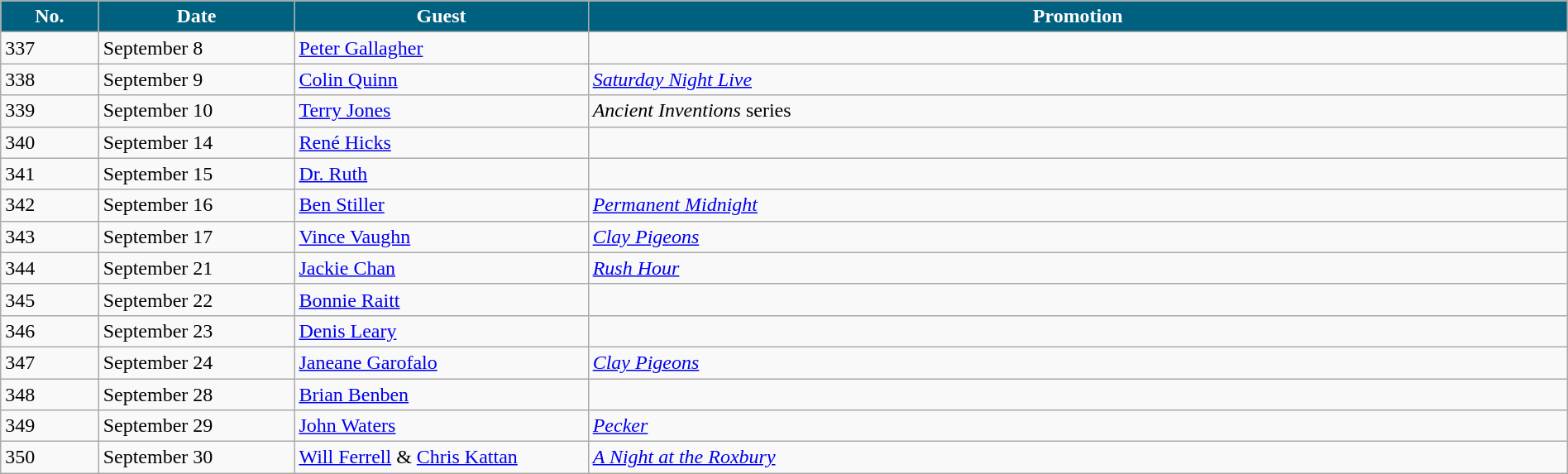<table class="wikitable" width="100%">
<tr>
<th width="5%" style="background:#006080; color:#FFFFFF"><abbr>No.</abbr></th>
<th width="10%" style="background:#006080; color:#FFFFFF">Date</th>
<th width="15%" style="background:#006080; color:#FFFFFF">Guest</th>
<th width="50%" style="background:#006080; color:#FFFFFF">Promotion</th>
</tr>
<tr>
<td>337</td>
<td>September 8</td>
<td><a href='#'>Peter Gallagher</a></td>
<td></td>
</tr>
<tr>
<td>338</td>
<td>September 9</td>
<td><a href='#'>Colin Quinn</a></td>
<td><em><a href='#'>Saturday Night Live</a></em></td>
</tr>
<tr>
<td>339</td>
<td>September 10</td>
<td><a href='#'>Terry Jones</a></td>
<td><em>Ancient Inventions</em> series</td>
</tr>
<tr>
<td>340</td>
<td>September 14</td>
<td><a href='#'>René Hicks</a></td>
<td></td>
</tr>
<tr>
<td>341</td>
<td>September 15</td>
<td><a href='#'>Dr. Ruth</a></td>
<td></td>
</tr>
<tr>
<td>342</td>
<td>September 16</td>
<td><a href='#'>Ben Stiller</a></td>
<td><em><a href='#'>Permanent Midnight</a></em></td>
</tr>
<tr>
<td>343</td>
<td>September 17</td>
<td><a href='#'>Vince Vaughn</a></td>
<td><em><a href='#'>Clay Pigeons</a></em></td>
</tr>
<tr>
<td>344</td>
<td>September 21</td>
<td><a href='#'>Jackie Chan</a></td>
<td><em><a href='#'>Rush Hour</a></em></td>
</tr>
<tr>
<td>345</td>
<td>September 22</td>
<td><a href='#'>Bonnie Raitt</a></td>
<td></td>
</tr>
<tr>
<td>346</td>
<td>September 23</td>
<td><a href='#'>Denis Leary</a></td>
<td></td>
</tr>
<tr>
<td>347</td>
<td>September 24</td>
<td><a href='#'>Janeane Garofalo</a></td>
<td><em><a href='#'>Clay Pigeons</a></em></td>
</tr>
<tr>
<td>348</td>
<td>September 28</td>
<td><a href='#'>Brian Benben</a></td>
<td></td>
</tr>
<tr>
<td>349</td>
<td>September 29</td>
<td><a href='#'>John Waters</a></td>
<td><em><a href='#'>Pecker</a></em></td>
</tr>
<tr>
<td>350</td>
<td>September 30</td>
<td><a href='#'>Will Ferrell</a> & <a href='#'>Chris Kattan</a></td>
<td><em><a href='#'>A Night at the Roxbury</a></em></td>
</tr>
</table>
